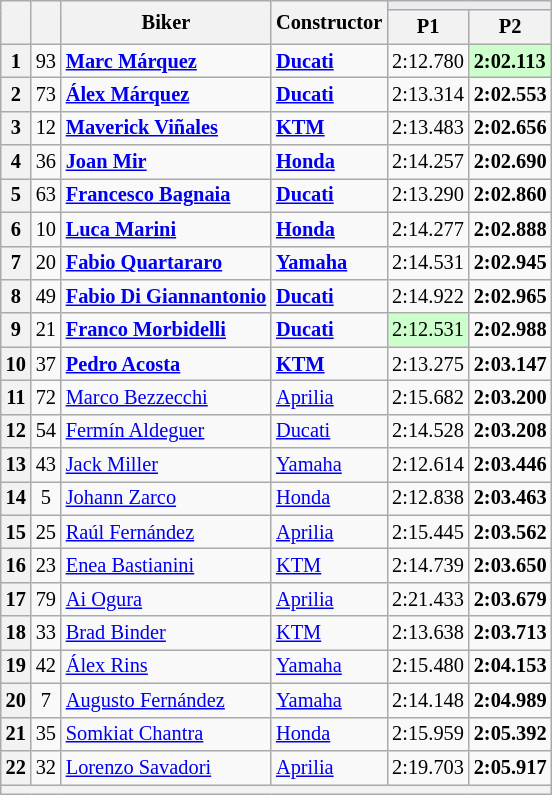<table class="wikitable sortable" style="font-size: 85%;">
<tr>
<th rowspan="2"></th>
<th rowspan="2"></th>
<th rowspan="2">Biker</th>
<th rowspan="2">Constructor</th>
<th colspan="3" style="background:#eaecf0; text-align:center;"></th>
</tr>
<tr>
<th scope="col">P1</th>
<th scope="col">P2</th>
</tr>
<tr>
<th scope="row">1</th>
<td align="center">93</td>
<td><strong> <a href='#'>Marc Márquez</a></strong></td>
<td><strong><a href='#'>Ducati</a></strong></td>
<td>2:12.780</td>
<td style="background:#ccffcc;"><strong>2:02.113</strong></td>
</tr>
<tr>
<th scope="row">2</th>
<td align="center">73</td>
<td><strong> <a href='#'>Álex Márquez</a></strong></td>
<td><strong><a href='#'>Ducati</a></strong></td>
<td>2:13.314</td>
<td><strong>2:02.553</strong></td>
</tr>
<tr>
<th scope="row">3</th>
<td align="center">12</td>
<td><strong> <a href='#'>Maverick Viñales</a></strong></td>
<td><strong><a href='#'>KTM</a></strong></td>
<td>2:13.483</td>
<td><strong>2:02.656</strong></td>
</tr>
<tr>
<th scope="row">4</th>
<td align="center">36</td>
<td><strong> <a href='#'>Joan Mir</a></strong></td>
<td><strong><a href='#'>Honda</a></strong></td>
<td>2:14.257</td>
<td><strong>2:02.690</strong></td>
</tr>
<tr>
<th scope="row">5</th>
<td align="center">63</td>
<td><strong> <a href='#'>Francesco Bagnaia</a></strong></td>
<td><strong><a href='#'>Ducati</a></strong></td>
<td>2:13.290</td>
<td><strong>2:02.860</strong></td>
</tr>
<tr>
<th scope="row">6</th>
<td align="center">10</td>
<td><strong> <a href='#'>Luca Marini</a></strong></td>
<td><strong><a href='#'>Honda</a></strong></td>
<td>2:14.277</td>
<td><strong>2:02.888</strong></td>
</tr>
<tr>
<th scope="row">7</th>
<td align="center">20</td>
<td><strong> <a href='#'>Fabio Quartararo</a></strong></td>
<td><strong><a href='#'>Yamaha</a></strong></td>
<td>2:14.531</td>
<td><strong>2:02.945</strong></td>
</tr>
<tr>
<th scope="row">8</th>
<td align="center">49</td>
<td><strong> <a href='#'>Fabio Di Giannantonio</a></strong></td>
<td><strong><a href='#'>Ducati</a></strong></td>
<td>2:14.922</td>
<td><strong>2:02.965</strong></td>
</tr>
<tr>
<th scope="row">9</th>
<td align="center">21</td>
<td><strong> <a href='#'>Franco Morbidelli</a></strong></td>
<td><strong><a href='#'>Ducati</a></strong></td>
<td style="background:#ccffcc;">2:12.531</td>
<td><strong>2:02.988</strong></td>
</tr>
<tr>
<th scope="row">10</th>
<td align="center">37</td>
<td><strong> <a href='#'>Pedro Acosta</a></strong></td>
<td><strong><a href='#'>KTM</a></strong></td>
<td>2:13.275</td>
<td><strong>2:03.147</strong></td>
</tr>
<tr>
<th scope="row">11</th>
<td align="center">72</td>
<td> <a href='#'>Marco Bezzecchi</a></td>
<td><a href='#'>Aprilia</a></td>
<td>2:15.682</td>
<td><strong>2:03.200</strong></td>
</tr>
<tr>
<th scope="row">12</th>
<td align="center">54</td>
<td> <a href='#'>Fermín Aldeguer</a></td>
<td><a href='#'>Ducati</a></td>
<td>2:14.528</td>
<td><strong>2:03.208</strong></td>
</tr>
<tr>
<th scope="row">13</th>
<td align="center">43</td>
<td> <a href='#'>Jack Miller</a></td>
<td><a href='#'>Yamaha</a></td>
<td>2:12.614</td>
<td><strong>2:03.446</strong></td>
</tr>
<tr>
<th scope="row">14</th>
<td align="center">5</td>
<td> <a href='#'>Johann Zarco</a></td>
<td><a href='#'>Honda</a></td>
<td>2:12.838</td>
<td><strong>2:03.463</strong></td>
</tr>
<tr>
<th scope="row">15</th>
<td align="center">25</td>
<td> <a href='#'>Raúl Fernández</a></td>
<td><a href='#'>Aprilia</a></td>
<td>2:15.445</td>
<td><strong>2:03.562</strong></td>
</tr>
<tr>
<th scope="row">16</th>
<td align="center">23</td>
<td> <a href='#'>Enea Bastianini</a></td>
<td><a href='#'>KTM</a></td>
<td>2:14.739</td>
<td><strong>2:03.650</strong></td>
</tr>
<tr>
<th scope="row">17</th>
<td align="center">79</td>
<td> <a href='#'>Ai Ogura</a></td>
<td><a href='#'>Aprilia</a></td>
<td>2:21.433</td>
<td><strong>2:03.679</strong></td>
</tr>
<tr>
<th scope="row">18</th>
<td align="center">33</td>
<td> <a href='#'>Brad Binder</a></td>
<td><a href='#'>KTM</a></td>
<td>2:13.638</td>
<td><strong>2:03.713</strong></td>
</tr>
<tr>
<th scope="row">19</th>
<td align="center">42</td>
<td> <a href='#'>Álex Rins</a></td>
<td><a href='#'>Yamaha</a></td>
<td>2:15.480</td>
<td><strong>2:04.153</strong></td>
</tr>
<tr>
<th scope="row">20</th>
<td align="center">7</td>
<td> <a href='#'>Augusto Fernández</a></td>
<td><a href='#'>Yamaha</a></td>
<td>2:14.148</td>
<td><strong>2:04.989</strong></td>
</tr>
<tr>
<th scope="row">21</th>
<td align="center">35</td>
<td> <a href='#'>Somkiat Chantra</a></td>
<td><a href='#'>Honda</a></td>
<td>2:15.959</td>
<td><strong>2:05.392</strong></td>
</tr>
<tr>
<th scope="row">22</th>
<td align="center">32</td>
<td> <a href='#'>Lorenzo Savadori</a></td>
<td><a href='#'>Aprilia</a></td>
<td>2:19.703</td>
<td><strong>2:05.917</strong></td>
</tr>
<tr>
<th colspan="7"></th>
</tr>
</table>
